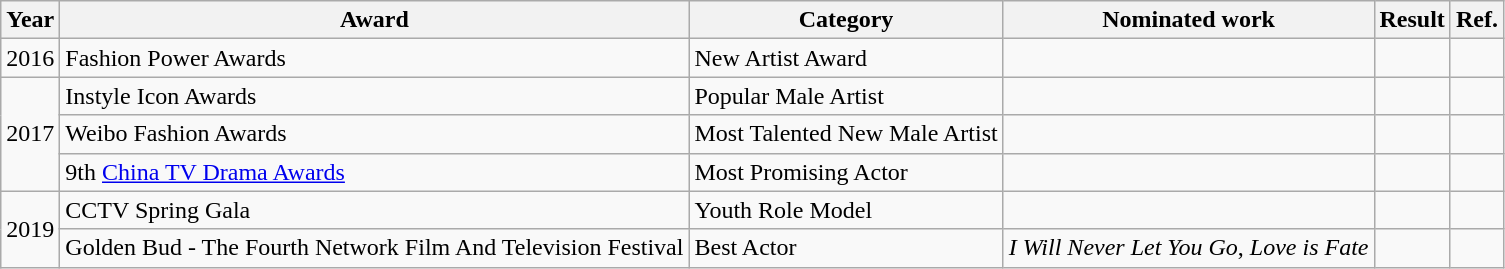<table class="wikitable">
<tr>
<th>Year</th>
<th>Award</th>
<th>Category</th>
<th>Nominated work</th>
<th>Result</th>
<th>Ref.</th>
</tr>
<tr>
<td>2016</td>
<td>Fashion Power Awards</td>
<td>New Artist Award</td>
<td></td>
<td></td>
<td></td>
</tr>
<tr>
<td rowspan=3>2017</td>
<td>Instyle Icon Awards</td>
<td>Popular Male Artist</td>
<td></td>
<td></td>
<td></td>
</tr>
<tr>
<td>Weibo Fashion Awards</td>
<td>Most Talented New Male Artist</td>
<td></td>
<td></td>
<td></td>
</tr>
<tr>
<td>9th <a href='#'>China TV Drama Awards</a></td>
<td>Most Promising Actor</td>
<td></td>
<td></td>
<td></td>
</tr>
<tr>
<td rowspan=2>2019</td>
<td>CCTV Spring Gala</td>
<td>Youth Role Model</td>
<td></td>
<td></td>
<td></td>
</tr>
<tr>
<td>Golden Bud - The Fourth Network Film And Television Festival</td>
<td>Best Actor</td>
<td><em>I Will Never Let You Go</em>, <em>Love is Fate</em></td>
<td></td>
<td></td>
</tr>
</table>
